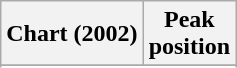<table class="wikitable sortable plainrowheaders" style="text-align:center">
<tr>
<th scope="col">Chart (2002)</th>
<th scope="col">Peak<br>position</th>
</tr>
<tr>
</tr>
<tr>
</tr>
<tr>
</tr>
<tr>
</tr>
<tr>
</tr>
<tr>
</tr>
<tr>
</tr>
</table>
